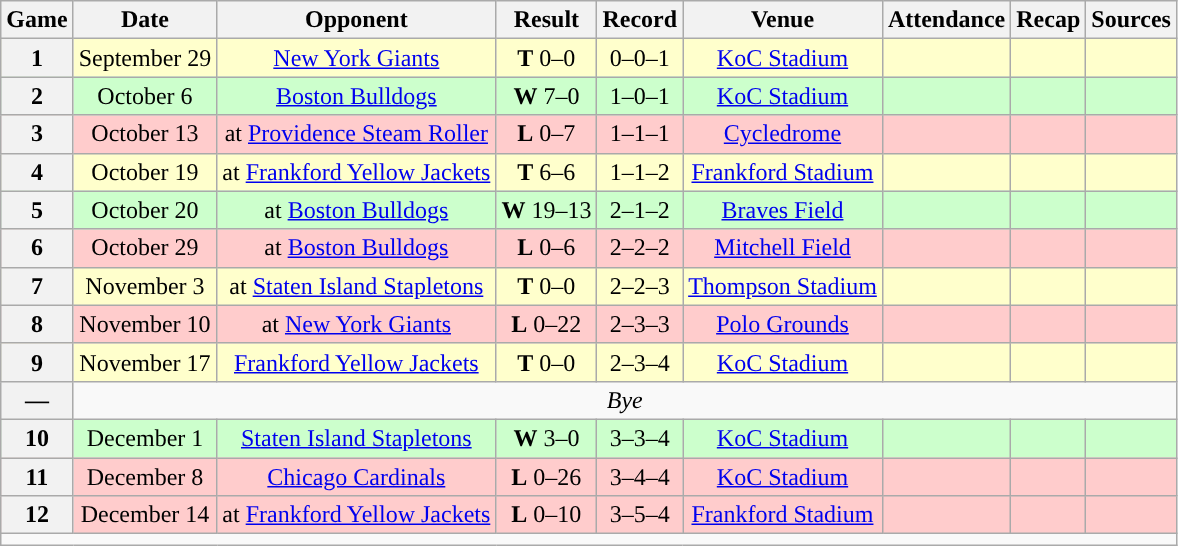<table class="wikitable" style="text-align:center">
<tr>
<th>Game</th>
<th>Date</th>
<th>Opponent</th>
<th>Result</th>
<th>Record</th>
<th>Venue</th>
<th>Attendance</th>
<th>Recap</th>
<th>Sources</th>
</tr>
<tr style="background:#ffc">
<th>1</th>
<td>September 29</td>
<td><a href='#'>New York Giants</a></td>
<td><strong>T</strong> 0–0</td>
<td>0–0–1</td>
<td><a href='#'>KoC Stadium</a></td>
<td></td>
<td></td>
<td></td>
</tr>
<tr style="background:#cfc">
<th>2</th>
<td>October 6</td>
<td><a href='#'>Boston Bulldogs</a></td>
<td><strong>W</strong> 7–0</td>
<td>1–0–1</td>
<td><a href='#'>KoC Stadium</a></td>
<td></td>
<td></td>
<td></td>
</tr>
<tr style="background:#fcc">
<th>3</th>
<td>October 13</td>
<td>at <a href='#'>Providence Steam Roller</a></td>
<td><strong>L</strong> 0–7</td>
<td>1–1–1</td>
<td><a href='#'>Cycledrome</a></td>
<td></td>
<td></td>
<td></td>
</tr>
<tr style="background:#ffc">
<th>4</th>
<td>October 19</td>
<td>at <a href='#'>Frankford Yellow Jackets</a></td>
<td><strong>T</strong> 6–6</td>
<td>1–1–2</td>
<td><a href='#'>Frankford Stadium</a></td>
<td></td>
<td></td>
<td></td>
</tr>
<tr style="background:#cfc">
<th>5</th>
<td>October 20</td>
<td>at <a href='#'>Boston Bulldogs</a></td>
<td><strong>W</strong> 19–13</td>
<td>2–1–2</td>
<td><a href='#'>Braves Field</a></td>
<td></td>
<td></td>
<td></td>
</tr>
<tr style="background:#fcc">
<th>6</th>
<td>October 29</td>
<td>at <a href='#'>Boston Bulldogs</a></td>
<td><strong>L</strong> 0–6</td>
<td>2–2–2</td>
<td><a href='#'>Mitchell Field</a></td>
<td></td>
<td></td>
<td></td>
</tr>
<tr style="background:#ffc">
<th>7</th>
<td>November 3</td>
<td>at <a href='#'>Staten Island Stapletons</a></td>
<td><strong>T</strong> 0–0</td>
<td>2–2–3</td>
<td><a href='#'>Thompson Stadium</a></td>
<td></td>
<td></td>
<td></td>
</tr>
<tr style="background:#fcc">
<th>8</th>
<td>November 10</td>
<td>at <a href='#'>New York Giants</a></td>
<td><strong>L</strong> 0–22</td>
<td>2–3–3</td>
<td><a href='#'>Polo Grounds</a></td>
<td></td>
<td></td>
<td></td>
</tr>
<tr style="background:#ffc">
<th>9</th>
<td>November 17</td>
<td><a href='#'>Frankford Yellow Jackets</a></td>
<td><strong>T</strong> 0–0</td>
<td>2–3–4</td>
<td><a href='#'>KoC Stadium</a></td>
<td></td>
<td></td>
<td></td>
</tr>
<tr>
<th>—</th>
<td colspan="8"><em>Bye</em></td>
</tr>
<tr style="background:#cfc">
<th>10</th>
<td>December 1</td>
<td><a href='#'>Staten Island Stapletons</a></td>
<td><strong>W</strong> 3–0</td>
<td>3–3–4</td>
<td><a href='#'>KoC Stadium</a></td>
<td></td>
<td></td>
<td></td>
</tr>
<tr style="background:#fcc">
<th>11</th>
<td>December 8</td>
<td><a href='#'>Chicago Cardinals</a></td>
<td><strong>L</strong> 0–26</td>
<td>3–4–4</td>
<td><a href='#'>KoC Stadium</a></td>
<td></td>
<td></td>
<td></td>
</tr>
<tr style="background:#fcc">
<th>12</th>
<td>December 14</td>
<td>at <a href='#'>Frankford Yellow Jackets</a></td>
<td><strong>L</strong> 0–10</td>
<td>3–5–4</td>
<td><a href='#'>Frankford Stadium</a></td>
<td></td>
<td></td>
<td></td>
</tr>
<tr>
<td colspan="10"></td>
</tr>
</table>
